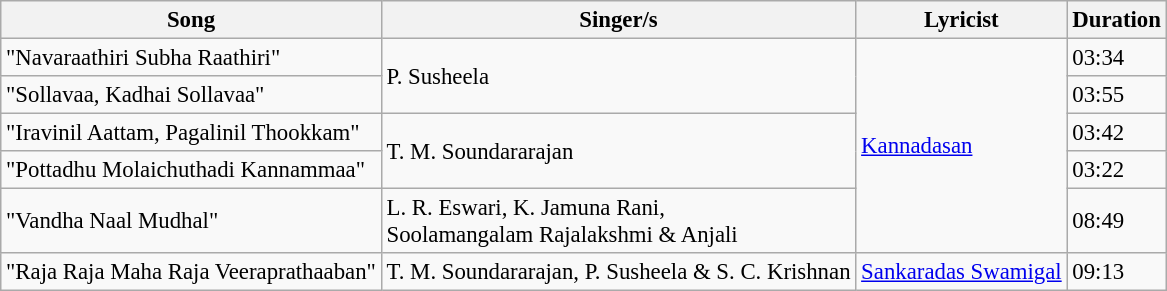<table class="wikitable" style="font-size:95%;">
<tr>
<th>Song</th>
<th>Singer/s</th>
<th>Lyricist</th>
<th>Duration</th>
</tr>
<tr>
<td>"Navaraathiri Subha Raathiri"</td>
<td rowspan=2>P. Susheela</td>
<td rowspan=5><a href='#'>Kannadasan</a></td>
<td>03:34</td>
</tr>
<tr>
<td>"Sollavaa, Kadhai Sollavaa"</td>
<td>03:55</td>
</tr>
<tr>
<td>"Iravinil Aattam, Pagalinil Thookkam"</td>
<td rowspan=2>T. M. Soundararajan</td>
<td>03:42</td>
</tr>
<tr>
<td>"Pottadhu Molaichuthadi Kannammaa"</td>
<td>03:22</td>
</tr>
<tr>
<td>"Vandha Naal Mudhal"</td>
<td>L. R. Eswari, K. Jamuna Rani,<br>Soolamangalam Rajalakshmi & Anjali</td>
<td>08:49</td>
</tr>
<tr>
<td>"Raja Raja Maha Raja Veeraprathaaban"</td>
<td>T. M. Soundararajan, P. Susheela & S. C. Krishnan</td>
<td><a href='#'>Sankaradas Swamigal</a></td>
<td>09:13</td>
</tr>
</table>
